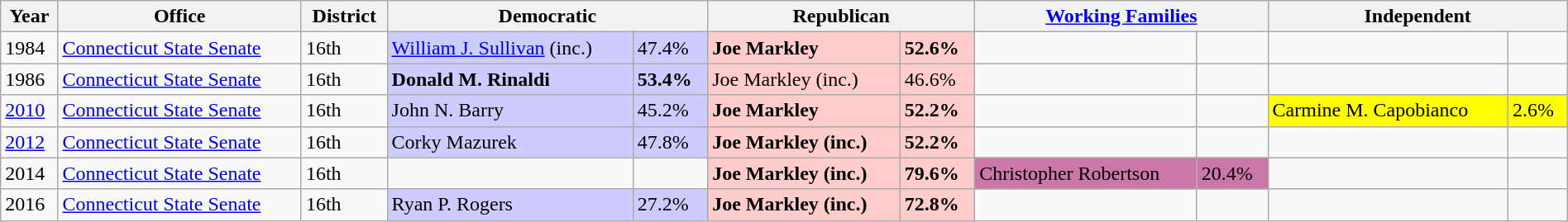<table class="wikitable" style="width: 100%;">
<tr>
<th>Year</th>
<th>Office</th>
<th>District</th>
<th colspan=2>Democratic</th>
<th colspan=2>Republican</th>
<th colspan=2><a href='#'>Working Families</a></th>
<th colspan=2>Independent</th>
</tr>
<tr>
<td style="text-align: left;">1984</td>
<td style="text-align: left;"><a href='#'>Connecticut State Senate</a></td>
<td style="text-align: left;">16th</td>
<td style="background:#ccf;"><a href='#'>William J. Sullivan</a> (inc.)</td>
<td style="background:#ccf;">47.4%</td>
<td style="background:#fcc;"><strong>Joe Markley</strong></td>
<td style="background:#fcc;"><strong>52.6%</strong></td>
<td></td>
<td></td>
<td></td>
<td></td>
</tr>
<tr>
<td style="text-align: left;">1986</td>
<td style="text-align: left;"><a href='#'>Connecticut State Senate</a></td>
<td style="text-align: left;">16th</td>
<td style="background:#ccf;"><strong>Donald M. Rinaldi</strong></td>
<td style="background:#ccf;"><strong>53.4%</strong></td>
<td style="background:#fcc;">Joe Markley (inc.)</td>
<td style="background:#fcc;">46.6%</td>
<td></td>
<td></td>
<td></td>
<td></td>
</tr>
<tr>
<td style="text-align: left;"><a href='#'>2010</a></td>
<td style="text-align: left;"><a href='#'>Connecticut State Senate</a></td>
<td style="text-align: left;">16th</td>
<td style="background:#ccf;">John N. Barry</td>
<td style="background:#ccf;">45.2%</td>
<td style="background:#fcc;"><strong>Joe Markley</strong></td>
<td style="background:#fcc;"><strong>52.2%</strong></td>
<td></td>
<td></td>
<td style="background:#ff0;">Carmine M. Capobianco</td>
<td style="background:#ff0;">2.6%</td>
</tr>
<tr>
<td style="text-align: left;"><a href='#'>2012</a></td>
<td style="text-align: left;"><a href='#'>Connecticut State Senate</a></td>
<td style="text-align: left;">16th</td>
<td style="background:#ccf;">Corky Mazurek</td>
<td style="background:#ccf;">47.8%</td>
<td style="background:#fcc;"><strong>Joe Markley (inc.)</strong></td>
<td style="background:#fcc;"><strong>52.2%</strong></td>
<td></td>
<td></td>
<td></td>
<td></td>
</tr>
<tr>
<td style="text-align: left;">2014</td>
<td style="text-align: left;"><a href='#'>Connecticut State Senate</a></td>
<td style="text-align: left;">16th</td>
<td></td>
<td></td>
<td style="background:#fcc;"><strong>Joe Markley (inc.)</strong></td>
<td style="background:#fcc;"><strong>79.6%</strong></td>
<td style="background:#c7a;">Christopher Robertson</td>
<td style="background:#c7a;">20.4%</td>
<td></td>
<td></td>
</tr>
<tr>
<td style="text-align: left;">2016</td>
<td style="text-align: left;"><a href='#'>Connecticut State Senate</a></td>
<td style="text-align: left;">16th</td>
<td style="background:#ccf;">Ryan P. Rogers</td>
<td style="background:#ccf;">27.2%</td>
<td style="background:#fcc;"><strong>Joe Markley (inc.)</strong></td>
<td style="background:#fcc;"><strong>72.8%</strong></td>
<td></td>
<td></td>
<td></td>
<td></td>
</tr>
</table>
